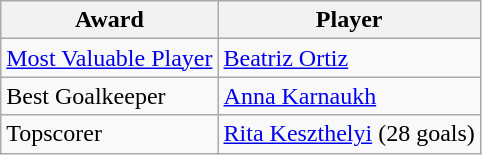<table class="wikitable">
<tr>
<th>Award</th>
<th>Player</th>
</tr>
<tr>
<td><a href='#'>Most Valuable Player</a></td>
<td> <a href='#'>Beatriz Ortiz</a></td>
</tr>
<tr>
<td>Best Goalkeeper</td>
<td> <a href='#'>Anna Karnaukh</a></td>
</tr>
<tr>
<td>Topscorer</td>
<td> <a href='#'>Rita Keszthelyi</a> (28 goals)</td>
</tr>
</table>
